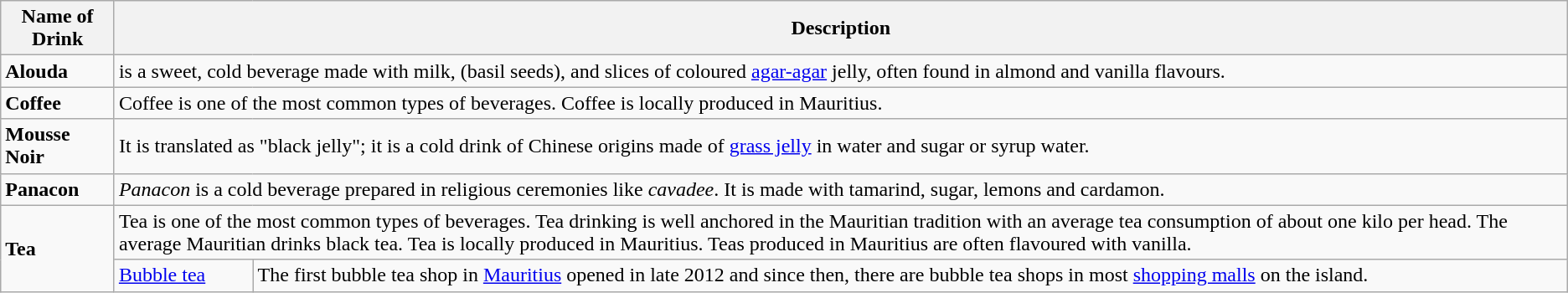<table class="wikitable">
<tr>
<th>Name of Drink</th>
<th colspan="2">Description</th>
</tr>
<tr>
<td><strong>Alouda</strong></td>
<td colspan="2"> is a sweet, cold beverage made with milk,  (basil seeds), and slices of coloured <a href='#'>agar-agar</a> jelly, often found in almond and vanilla flavours.</td>
</tr>
<tr>
<td><strong>Coffee</strong></td>
<td colspan="2">Coffee is one of the most common types of beverages. Coffee is locally produced in Mauritius.</td>
</tr>
<tr>
<td><strong>Mousse Noir</strong></td>
<td colspan="2">It is translated as "black jelly"; it is a cold drink of Chinese origins made of <a href='#'>grass jelly</a> in water and sugar or syrup water.</td>
</tr>
<tr>
<td><strong>Panacon</strong></td>
<td colspan="2"><em>Panacon</em> is a cold beverage prepared in religious ceremonies like <em>cavadee</em>. It is made with tamarind, sugar, lemons and cardamon.</td>
</tr>
<tr>
<td rowspan="2"><strong>Tea</strong></td>
<td colspan="2">Tea is one of the most common types of beverages. Tea drinking is well anchored in the Mauritian tradition with an average tea consumption of about one kilo per head. The average Mauritian drinks black tea. Tea is locally produced in Mauritius.  Teas produced in Mauritius are often flavoured with vanilla.</td>
</tr>
<tr>
<td><a href='#'>Bubble tea</a></td>
<td>The first bubble tea shop in <a href='#'>Mauritius</a> opened in late 2012 and since then, there are bubble tea shops in most <a href='#'>shopping malls</a> on the island.</td>
</tr>
</table>
